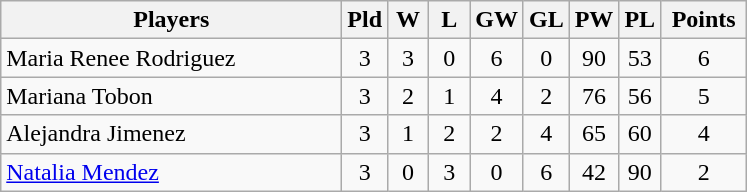<table class=wikitable style="text-align:center">
<tr>
<th width=220>Players</th>
<th width=20>Pld</th>
<th width=20>W</th>
<th width=20>L</th>
<th width=20>GW</th>
<th width=20>GL</th>
<th width=20>PW</th>
<th width=20>PL</th>
<th width=50>Points</th>
</tr>
<tr>
<td align=left> Maria Renee Rodriguez</td>
<td>3</td>
<td>3</td>
<td>0</td>
<td>6</td>
<td>0</td>
<td>90</td>
<td>53</td>
<td>6</td>
</tr>
<tr>
<td align=left> Mariana Tobon</td>
<td>3</td>
<td>2</td>
<td>1</td>
<td>4</td>
<td>2</td>
<td>76</td>
<td>56</td>
<td>5</td>
</tr>
<tr>
<td align=left> Alejandra Jimenez</td>
<td>3</td>
<td>1</td>
<td>2</td>
<td>2</td>
<td>4</td>
<td>65</td>
<td>60</td>
<td>4</td>
</tr>
<tr>
<td align=left> <a href='#'>Natalia Mendez</a></td>
<td>3</td>
<td>0</td>
<td>3</td>
<td>0</td>
<td>6</td>
<td>42</td>
<td>90</td>
<td>2</td>
</tr>
</table>
